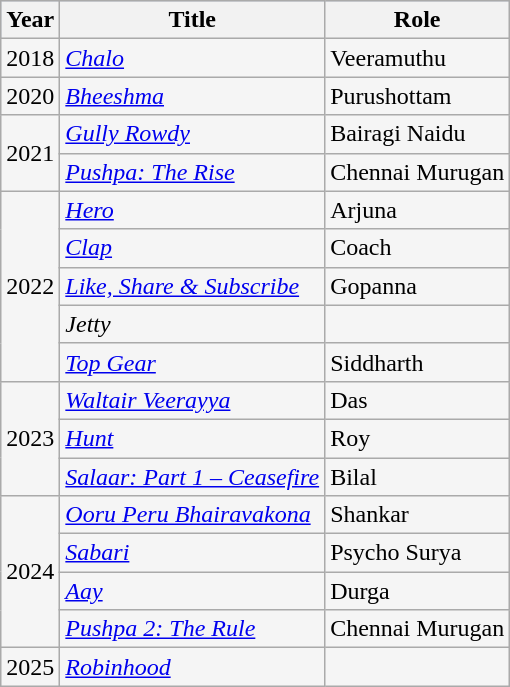<table class="wikitable sortable" style="background:#f5f5f5;">
<tr style="background:#B0C4DE;">
<th>Year</th>
<th>Title</th>
<th>Role</th>
</tr>
<tr>
<td>2018</td>
<td><em><a href='#'>Chalo</a></em></td>
<td>Veeramuthu</td>
</tr>
<tr>
<td>2020</td>
<td><em><a href='#'>Bheeshma</a></em></td>
<td>Purushottam</td>
</tr>
<tr>
<td rowspan="2">2021</td>
<td><em><a href='#'>Gully Rowdy</a></em></td>
<td>Bairagi Naidu</td>
</tr>
<tr>
<td><em><a href='#'>Pushpa: The Rise</a></em></td>
<td>Chennai Murugan</td>
</tr>
<tr>
<td rowspan="5">2022</td>
<td><em><a href='#'>Hero</a></em></td>
<td>Arjuna</td>
</tr>
<tr>
<td><em><a href='#'>Clap</a></em></td>
<td>Coach</td>
</tr>
<tr>
<td><em><a href='#'>Like, Share & Subscribe</a></em></td>
<td>Gopanna</td>
</tr>
<tr>
<td><em>Jetty</em></td>
<td></td>
</tr>
<tr>
<td><em><a href='#'>Top Gear</a></em></td>
<td>Siddharth</td>
</tr>
<tr>
<td rowspan="3">2023</td>
<td><em><a href='#'>Waltair Veerayya</a></em></td>
<td>Das</td>
</tr>
<tr>
<td><em><a href='#'>Hunt</a></em></td>
<td>Roy</td>
</tr>
<tr>
<td><em><a href='#'>Salaar: Part 1 – Ceasefire</a></em></td>
<td>Bilal</td>
</tr>
<tr>
<td rowspan="4">2024</td>
<td><em><a href='#'>Ooru Peru Bhairavakona</a></em></td>
<td>Shankar</td>
</tr>
<tr>
<td><em><a href='#'>Sabari</a></em></td>
<td>Psycho Surya</td>
</tr>
<tr>
<td><em><a href='#'>Aay</a></em></td>
<td>Durga</td>
</tr>
<tr>
<td><em><a href='#'>Pushpa 2: The Rule</a></em></td>
<td>Chennai Murugan</td>
</tr>
<tr>
<td rowspan="1">2025</td>
<td><em><a href='#'>Robinhood</a></em></td>
<td></td>
</tr>
</table>
